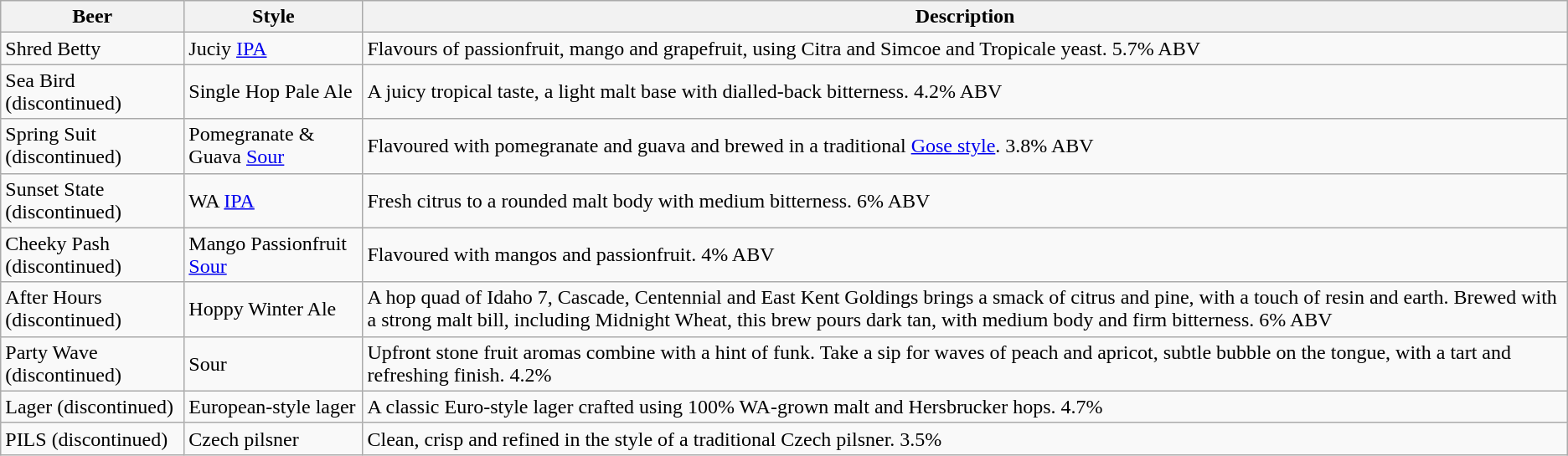<table class="wikitable">
<tr>
<th>Beer</th>
<th>Style</th>
<th>Description</th>
</tr>
<tr>
<td>Shred Betty</td>
<td>Juciy <a href='#'>IPA</a></td>
<td>Flavours of passionfruit, mango and grapefruit, using Citra and Simcoe and Tropicale yeast. 5.7% ABV</td>
</tr>
<tr>
<td>Sea Bird (discontinued)</td>
<td>Single Hop Pale Ale</td>
<td>A juicy tropical taste, a light malt base with dialled-back bitterness. 4.2% ABV</td>
</tr>
<tr>
<td>Spring Suit (discontinued)</td>
<td>Pomegranate & Guava <a href='#'>Sour</a></td>
<td>Flavoured with pomegranate and guava and brewed in a traditional <a href='#'>Gose style</a>. 3.8% ABV</td>
</tr>
<tr>
<td>Sunset State (discontinued)</td>
<td>WA <a href='#'>IPA</a></td>
<td>Fresh citrus to a rounded malt body with medium bitterness. 6% ABV</td>
</tr>
<tr>
<td>Cheeky Pash (discontinued)</td>
<td>Mango Passionfruit <a href='#'>Sour</a></td>
<td>Flavoured with mangos and passionfruit. 4% ABV</td>
</tr>
<tr>
<td>After Hours (discontinued)</td>
<td>Hoppy Winter Ale</td>
<td>A hop quad of Idaho 7, Cascade, Centennial and East Kent Goldings brings a smack of citrus and pine, with a touch of resin and earth. Brewed with a strong malt bill, including Midnight Wheat, this brew pours dark tan, with medium body and firm bitterness. 6% ABV</td>
</tr>
<tr>
<td>Party Wave (discontinued)</td>
<td>Sour</td>
<td>Upfront stone fruit aromas combine with a hint of funk. Take a sip for waves of peach and apricot, subtle bubble on the tongue, with a tart and refreshing finish.  4.2%</td>
</tr>
<tr>
<td>Lager (discontinued)</td>
<td>European-style lager</td>
<td>A classic Euro-style lager crafted using 100% WA-grown malt and Hersbrucker hops. 4.7%</td>
</tr>
<tr>
<td>PILS (discontinued)</td>
<td>Czech pilsner</td>
<td>Clean, crisp and refined in the style of a traditional Czech pilsner. 3.5%</td>
</tr>
</table>
